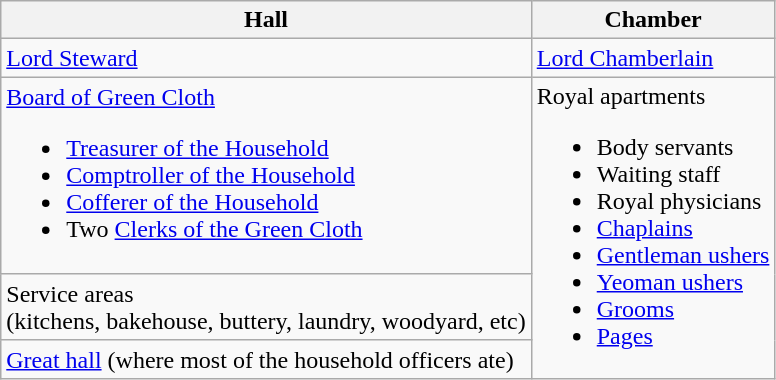<table class="wikitable">
<tr>
<th>Hall</th>
<th>Chamber</th>
</tr>
<tr>
<td><a href='#'>Lord Steward</a></td>
<td><a href='#'>Lord Chamberlain</a></td>
</tr>
<tr>
<td><a href='#'>Board of Green Cloth</a><br><ul><li><a href='#'>Treasurer of the Household</a></li><li><a href='#'>Comptroller of the Household</a></li><li><a href='#'>Cofferer of the Household</a></li><li>Two <a href='#'>Clerks of the Green Cloth</a></li></ul></td>
<td rowspan="3">Royal apartments<br><ul><li>Body servants</li><li>Waiting staff</li><li>Royal physicians</li><li><a href='#'>Chaplains</a></li><li><a href='#'>Gentleman ushers</a></li><li><a href='#'>Yeoman ushers</a></li><li><a href='#'>Grooms</a></li><li><a href='#'>Pages</a></li></ul></td>
</tr>
<tr>
<td>Service areas<br>(kitchens, bakehouse, buttery, laundry, woodyard, etc)</td>
</tr>
<tr>
<td><a href='#'>Great hall</a> (where most of the household officers ate)</td>
</tr>
</table>
